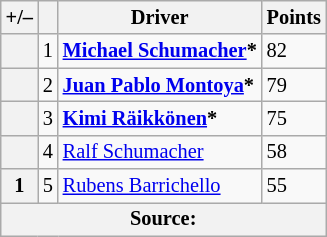<table class="wikitable" style="font-size: 85%;">
<tr>
<th scope="col">+/–</th>
<th scope="col"></th>
<th scope="col">Driver</th>
<th scope="col">Points</th>
</tr>
<tr>
<th scope="row"></th>
<td align="center">1</td>
<td> <strong><a href='#'>Michael Schumacher</a>*</strong></td>
<td>82</td>
</tr>
<tr>
<th scope="row"></th>
<td align="center">2</td>
<td> <strong><a href='#'>Juan Pablo Montoya</a>*</strong></td>
<td>79</td>
</tr>
<tr>
<th scope="row"></th>
<td align="center">3</td>
<td> <strong><a href='#'>Kimi Räikkönen</a>*</strong></td>
<td>75</td>
</tr>
<tr>
<th scope="row"></th>
<td align="center">4</td>
<td> <a href='#'>Ralf Schumacher</a></td>
<td>58</td>
</tr>
<tr>
<th scope="row"> 1</th>
<td align="center">5</td>
<td> <a href='#'>Rubens Barrichello</a></td>
<td>55</td>
</tr>
<tr>
<th colspan=4>Source: </th>
</tr>
</table>
